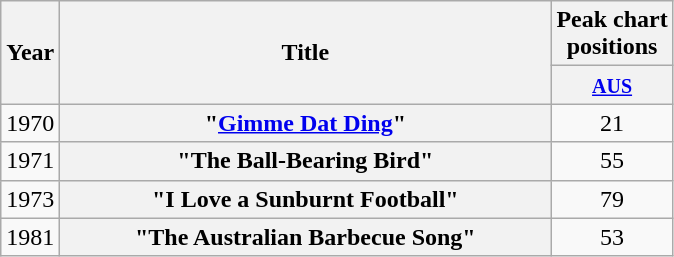<table class="wikitable plainrowheaders" style="text-align:center;" border="1">
<tr>
<th scope="col" rowspan="2">Year</th>
<th scope="col" rowspan="2" style="width:20em;">Title</th>
<th scope="col" colspan="1">Peak chart<br>positions</th>
</tr>
<tr>
<th scope="col" style="text-align:center;"><small><a href='#'>AUS</a></small><br></th>
</tr>
<tr>
<td>1970</td>
<th scope="row">"<a href='#'>Gimme Dat Ding</a>"</th>
<td style="text-align:center;">21</td>
</tr>
<tr>
<td>1971</td>
<th scope="row">"The Ball-Bearing Bird"</th>
<td style="text-align:center;">55</td>
</tr>
<tr>
<td>1973</td>
<th scope="row">"I Love a Sunburnt Football"</th>
<td style="text-align:center;">79</td>
</tr>
<tr>
<td>1981</td>
<th scope="row">"The Australian Barbecue Song"</th>
<td style="text-align:center;">53</td>
</tr>
</table>
